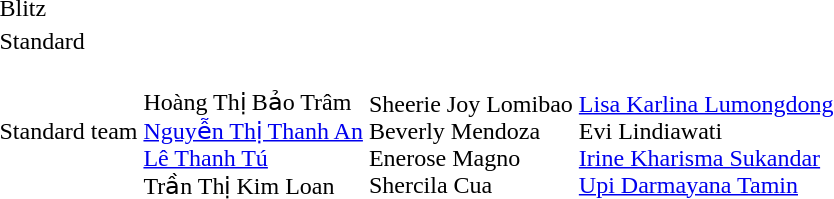<table>
<tr>
<td rowspan=2>Blitz</td>
<td rowspan=2></td>
<td rowspan=2></td>
<td></td>
</tr>
<tr>
<td></td>
</tr>
<tr>
<td>Standard</td>
<td></td>
<td></td>
<td></td>
</tr>
<tr>
<td>Standard team</td>
<td nowrap> <br> Hoàng Thị Bảo Trâm <br><a href='#'>Nguyễn Thị Thanh An</a> <br><a href='#'>Lê Thanh Tú</a> <br>Trần Thị Kim Loan</td>
<td nowrap> <br> Sheerie Joy Lomibao <br>Beverly Mendoza <br>Enerose Magno <br>Shercila Cua</td>
<td nowrap> <br> <a href='#'>Lisa Karlina Lumongdong</a> <br>Evi Lindiawati <br><a href='#'>Irine Kharisma Sukandar</a> <br><a href='#'>Upi Darmayana Tamin</a></td>
</tr>
</table>
